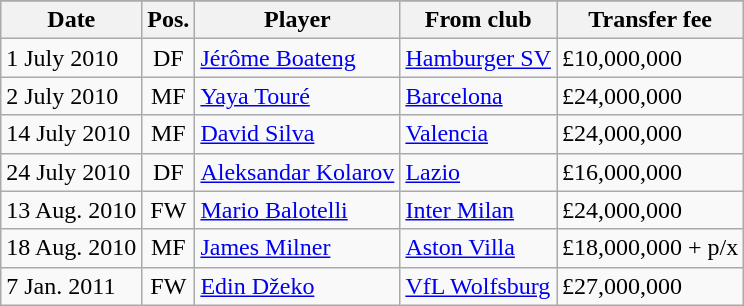<table class="wikitable">
<tr>
</tr>
<tr>
<th>Date</th>
<th>Pos.</th>
<th>Player</th>
<th>From club</th>
<th>Transfer fee</th>
</tr>
<tr>
<td>1 July 2010</td>
<td align="center">DF</td>
<td> <a href='#'>Jérôme Boateng</a></td>
<td> <a href='#'>Hamburger SV</a></td>
<td>£10,000,000</td>
</tr>
<tr>
<td>2 July 2010</td>
<td align="center">MF</td>
<td> <a href='#'>Yaya Touré</a></td>
<td> <a href='#'>Barcelona</a></td>
<td>£24,000,000</td>
</tr>
<tr>
<td>14 July 2010</td>
<td align="center">MF</td>
<td> <a href='#'>David Silva</a></td>
<td> <a href='#'>Valencia</a></td>
<td>£24,000,000</td>
</tr>
<tr>
<td>24 July 2010</td>
<td align="center">DF</td>
<td> <a href='#'>Aleksandar Kolarov</a></td>
<td> <a href='#'>Lazio</a></td>
<td>£16,000,000</td>
</tr>
<tr>
<td>13 Aug. 2010</td>
<td align="center">FW</td>
<td> <a href='#'>Mario Balotelli</a></td>
<td> <a href='#'>Inter Milan</a></td>
<td>£24,000,000</td>
</tr>
<tr>
<td>18 Aug. 2010</td>
<td align="center">MF</td>
<td> <a href='#'>James Milner</a></td>
<td> <a href='#'>Aston Villa</a></td>
<td>£18,000,000 + p/x</td>
</tr>
<tr>
<td>7 Jan. 2011</td>
<td align="center">FW</td>
<td> <a href='#'>Edin Džeko</a></td>
<td> <a href='#'>VfL Wolfsburg</a></td>
<td>£27,000,000</td>
</tr>
</table>
